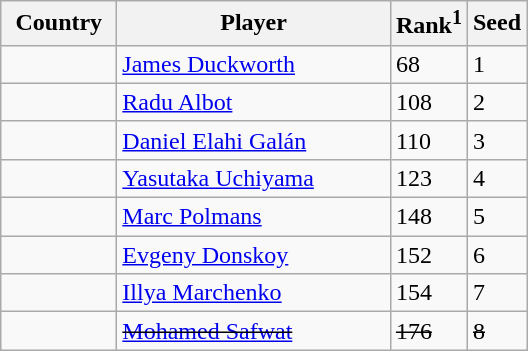<table class="sortable wikitable">
<tr>
<th width="70">Country</th>
<th width="175">Player</th>
<th>Rank<sup>1</sup></th>
<th>Seed</th>
</tr>
<tr>
<td></td>
<td><a href='#'>James Duckworth</a></td>
<td>68</td>
<td>1</td>
</tr>
<tr>
<td></td>
<td><a href='#'>Radu Albot</a></td>
<td>108</td>
<td>2</td>
</tr>
<tr>
<td></td>
<td><a href='#'>Daniel Elahi Galán</a></td>
<td>110</td>
<td>3</td>
</tr>
<tr>
<td></td>
<td><a href='#'>Yasutaka Uchiyama</a></td>
<td>123</td>
<td>4</td>
</tr>
<tr>
<td></td>
<td><a href='#'>Marc Polmans</a></td>
<td>148</td>
<td>5</td>
</tr>
<tr>
<td></td>
<td><a href='#'>Evgeny Donskoy</a></td>
<td>152</td>
<td>6</td>
</tr>
<tr>
<td></td>
<td><a href='#'>Illya Marchenko</a></td>
<td>154</td>
<td>7</td>
</tr>
<tr>
<td><s></s></td>
<td><s><a href='#'>Mohamed Safwat</a></s></td>
<td><s>176</s></td>
<td><s>8</s></td>
</tr>
</table>
